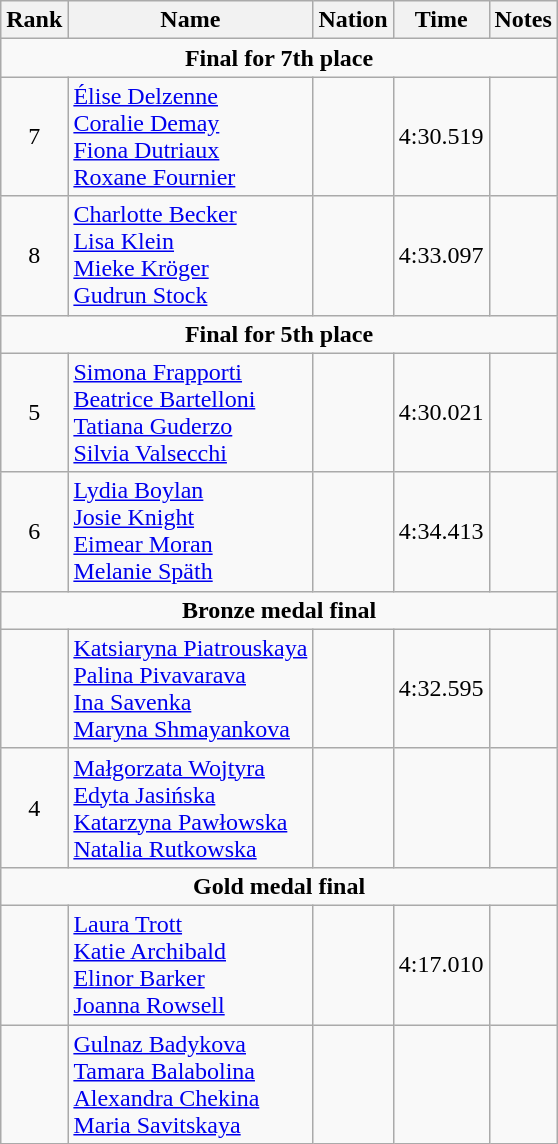<table class="wikitable" style="text-align:center">
<tr>
<th>Rank</th>
<th>Name</th>
<th>Nation</th>
<th>Time</th>
<th>Notes</th>
</tr>
<tr>
<td colspan=5><strong>Final for 7th place</strong></td>
</tr>
<tr>
<td>7</td>
<td align=left><a href='#'>Élise Delzenne</a><br><a href='#'>Coralie Demay</a><br><a href='#'>Fiona Dutriaux</a><br><a href='#'>Roxane Fournier</a></td>
<td align=left></td>
<td>4:30.519</td>
<td></td>
</tr>
<tr>
<td>8</td>
<td align=left><a href='#'>Charlotte Becker</a><br><a href='#'>Lisa Klein</a><br><a href='#'>Mieke Kröger</a><br><a href='#'>Gudrun Stock</a></td>
<td align=left></td>
<td>4:33.097</td>
<td></td>
</tr>
<tr>
<td colspan=5><strong>Final for 5th place</strong></td>
</tr>
<tr>
<td>5</td>
<td align=left><a href='#'>Simona Frapporti</a><br><a href='#'>Beatrice Bartelloni</a><br><a href='#'>Tatiana Guderzo</a><br><a href='#'>Silvia Valsecchi</a></td>
<td align=left></td>
<td>4:30.021</td>
<td></td>
</tr>
<tr>
<td>6</td>
<td align=left><a href='#'>Lydia Boylan</a><br><a href='#'>Josie Knight</a><br><a href='#'>Eimear Moran</a><br><a href='#'>Melanie Späth</a></td>
<td align=left></td>
<td>4:34.413</td>
<td></td>
</tr>
<tr>
<td colspan=5><strong>Bronze medal final</strong></td>
</tr>
<tr>
<td></td>
<td align=left><a href='#'>Katsiaryna Piatrouskaya</a><br><a href='#'>Palina Pivavarava</a><br><a href='#'>Ina Savenka</a><br><a href='#'>Maryna Shmayankova</a></td>
<td align=left></td>
<td>4:32.595</td>
<td></td>
</tr>
<tr>
<td>4</td>
<td align=left><a href='#'>Małgorzata Wojtyra</a><br><a href='#'>Edyta Jasińska</a><br><a href='#'>Katarzyna Pawłowska</a><br><a href='#'>Natalia Rutkowska</a></td>
<td align=left></td>
<td></td>
<td></td>
</tr>
<tr>
<td colspan=5><strong>Gold medal final</strong></td>
</tr>
<tr>
<td></td>
<td align=left><a href='#'>Laura Trott</a><br><a href='#'>Katie Archibald</a><br><a href='#'>Elinor Barker</a><br><a href='#'>Joanna Rowsell</a></td>
<td align=left></td>
<td>4:17.010</td>
<td></td>
</tr>
<tr>
<td></td>
<td align=left><a href='#'>Gulnaz Badykova</a><br><a href='#'>Tamara Balabolina</a><br><a href='#'>Alexandra Chekina</a><br><a href='#'>Maria Savitskaya</a></td>
<td align=left></td>
<td></td>
<td></td>
</tr>
</table>
